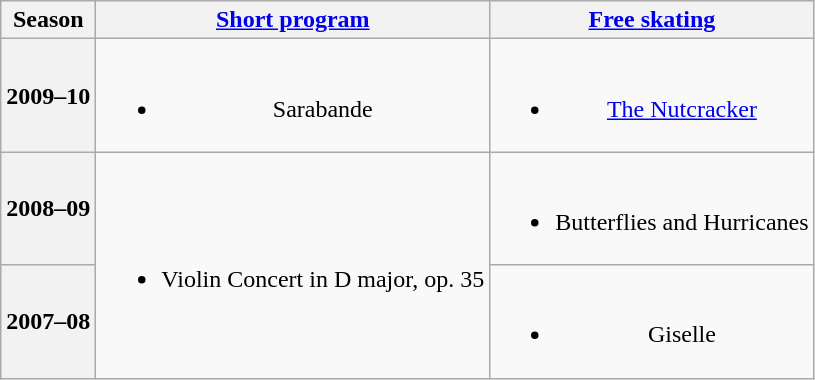<table class=wikitable style=text-align:center>
<tr>
<th>Season</th>
<th><a href='#'>Short program</a></th>
<th><a href='#'>Free skating</a></th>
</tr>
<tr>
<th>2009–10 <br> </th>
<td><br><ul><li>Sarabande</li></ul></td>
<td><br><ul><li><a href='#'>The Nutcracker</a> <br></li></ul></td>
</tr>
<tr>
<th>2008–09 <br> </th>
<td rowspan=2><br><ul><li>Violin Concert in D major, op. 35 <br></li></ul></td>
<td><br><ul><li>Butterflies and Hurricanes <br></li></ul></td>
</tr>
<tr>
<th>2007–08 <br> </th>
<td><br><ul><li>Giselle <br></li></ul></td>
</tr>
</table>
